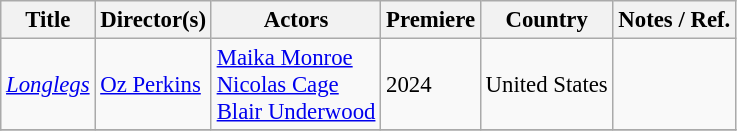<table class="wikitable sortable" style="font-size:95%">
<tr>
<th>Title</th>
<th>Director(s)</th>
<th>Actors</th>
<th>Premiere</th>
<th>Country</th>
<th class="unsortable">Notes / Ref.</th>
</tr>
<tr>
<td><em><a href='#'>Longlegs</a></em></td>
<td><a href='#'>Oz Perkins</a></td>
<td><a href='#'>Maika Monroe</a><br><a href='#'>Nicolas Cage</a><br><a href='#'>Blair Underwood</a></td>
<td>2024</td>
<td>United States</td>
<td></td>
</tr>
<tr>
</tr>
</table>
